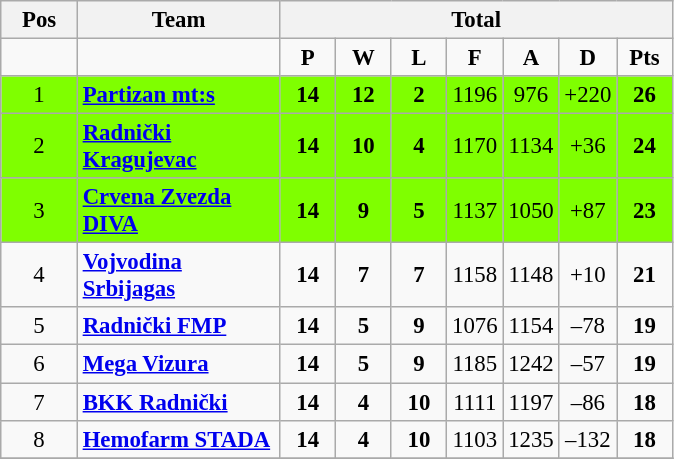<table class="wikitable sortable" style="text-align: center; font-size:95%">
<tr>
<th width="44">Pos</th>
<th width="128">Team</th>
<th colspan=7>Total</th>
</tr>
<tr>
<td></td>
<td></td>
<td width="30"><strong>P</strong></td>
<td width="30"><strong>W</strong></td>
<td width="30"><strong>L</strong></td>
<td width="30"><strong>F</strong></td>
<td width="30"><strong>A</strong></td>
<td width="30"><strong>D</strong></td>
<td width="30"><strong>Pts</strong></td>
</tr>
<tr bgcolor="#7fff00">
<td>1</td>
<td align="left"><strong><a href='#'>Partizan mt:s</a></strong></td>
<td><strong>14</strong></td>
<td><strong>12</strong></td>
<td><strong>2</strong></td>
<td>1196</td>
<td>976</td>
<td>+220</td>
<td><strong>26</strong></td>
</tr>
<tr bgcolor="#7fff00">
<td>2</td>
<td align="left"><strong><a href='#'>Radnički Kragujevac</a></strong></td>
<td><strong>14</strong></td>
<td><strong>10</strong></td>
<td><strong>4</strong></td>
<td>1170</td>
<td>1134</td>
<td>+36</td>
<td><strong>24</strong></td>
</tr>
<tr bgcolor="#7fff00">
<td>3</td>
<td align="left"><strong><a href='#'>Crvena Zvezda DIVA</a></strong></td>
<td><strong>14</strong></td>
<td><strong>9</strong></td>
<td><strong>5</strong></td>
<td>1137</td>
<td>1050</td>
<td>+87</td>
<td><strong>23</strong></td>
</tr>
<tr>
<td>4</td>
<td align="left"><strong><a href='#'>Vojvodina Srbijagas</a></strong></td>
<td><strong>14</strong></td>
<td><strong>7</strong></td>
<td><strong>7</strong></td>
<td>1158</td>
<td>1148</td>
<td>+10</td>
<td><strong>21</strong></td>
</tr>
<tr>
<td>5</td>
<td align="left"><strong><a href='#'>Radnički FMP</a></strong></td>
<td><strong>14</strong></td>
<td><strong>5</strong></td>
<td><strong>9</strong></td>
<td>1076</td>
<td>1154</td>
<td>–78</td>
<td><strong>19</strong></td>
</tr>
<tr>
<td>6</td>
<td align="left"><strong><a href='#'>Mega Vizura</a></strong></td>
<td><strong>14</strong></td>
<td><strong>5</strong></td>
<td><strong>9</strong></td>
<td>1185</td>
<td>1242</td>
<td>–57</td>
<td><strong>19</strong></td>
</tr>
<tr>
<td>7</td>
<td align="left"><strong><a href='#'>BKK Radnički</a></strong></td>
<td><strong>14</strong></td>
<td><strong>4</strong></td>
<td><strong>10</strong></td>
<td>1111</td>
<td>1197</td>
<td>–86</td>
<td><strong>18</strong></td>
</tr>
<tr>
<td>8</td>
<td align="left"><strong><a href='#'>Hemofarm STADA</a></strong></td>
<td><strong>14</strong></td>
<td><strong>4</strong></td>
<td><strong>10</strong></td>
<td>1103</td>
<td>1235</td>
<td>–132</td>
<td><strong>18</strong></td>
</tr>
<tr>
</tr>
</table>
